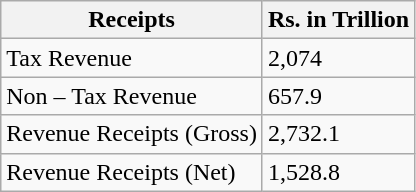<table class="wikitable">
<tr>
<th>Receipts</th>
<th>Rs. in Trillion</th>
</tr>
<tr>
<td>Tax Revenue</td>
<td>2,074</td>
</tr>
<tr>
<td>Non – Tax Revenue</td>
<td>657.9</td>
</tr>
<tr>
<td>Revenue Receipts (Gross)</td>
<td>2,732.1</td>
</tr>
<tr>
<td>Revenue Receipts (Net)</td>
<td>1,528.8</td>
</tr>
</table>
